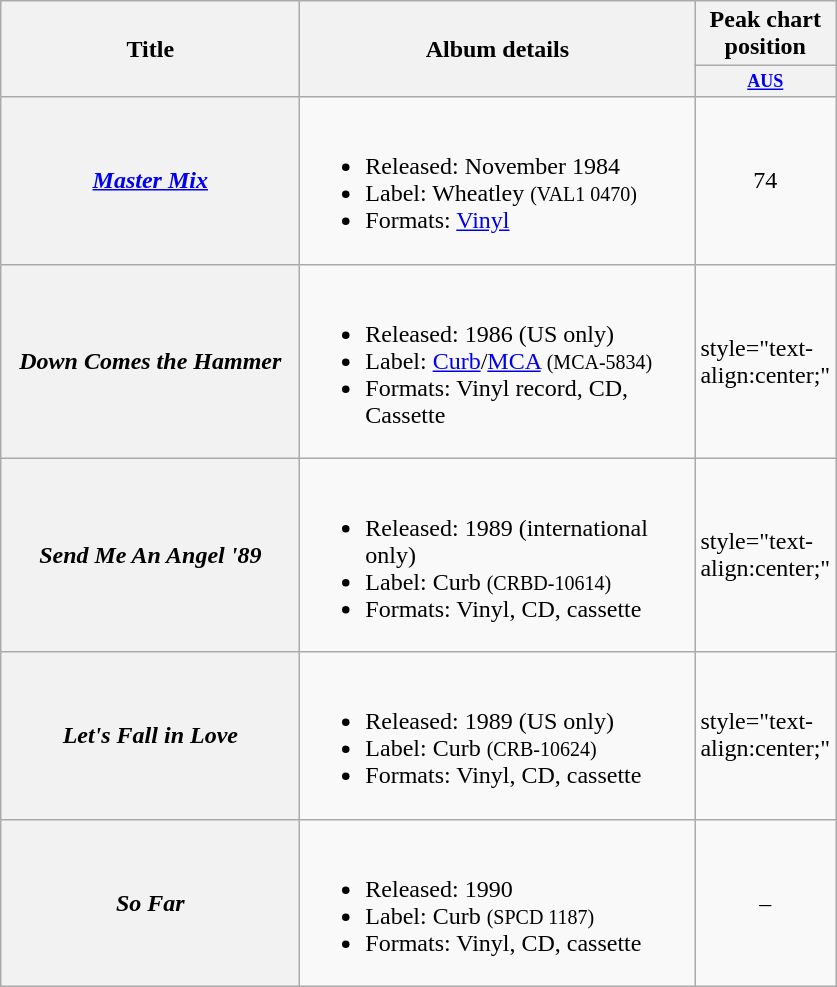<table class="wikitable plainrowheaders">
<tr>
<th scope="col" rowspan="2" style="width:12em;">Title</th>
<th scope="col" rowspan="2" style="width:16em;">Album details</th>
<th colspan="1">Peak chart position</th>
</tr>
<tr>
<th style="width:3em;font-size:75%"><a href='#'>AUS</a><br></th>
</tr>
<tr>
<th scope="row"><em><a href='#'>Master Mix</a></em></th>
<td><br><ul><li>Released: November 1984</li><li>Label: Wheatley <small>(VAL1 0470)</small></li><li>Formats: <a href='#'>Vinyl</a></li></ul></td>
<td style="text-align:center;">74</td>
</tr>
<tr>
<th scope="row"><em>Down Comes the Hammer</em></th>
<td><br><ul><li>Released: 1986 (US only)</li><li>Label: <a href='#'>Curb</a>/<a href='#'>MCA</a> <small>(MCA-5834)</small></li><li>Formats: Vinyl record, CD, Cassette</li></ul></td>
<td>style="text-align:center;"</td>
</tr>
<tr>
<th scope="row"><em>Send Me An Angel '89</em></th>
<td><br><ul><li>Released: 1989 (international only)</li><li>Label: Curb <small>(CRBD-10614)</small></li><li>Formats: Vinyl, CD, cassette</li></ul></td>
<td>style="text-align:center;" </td>
</tr>
<tr>
<th scope="row"><em>Let's Fall in Love</em></th>
<td><br><ul><li>Released: 1989 (US only)</li><li>Label: Curb <small>(CRB-10624)</small></li><li>Formats: Vinyl, CD, cassette</li></ul></td>
<td>style="text-align:center;" </td>
</tr>
<tr>
<th scope="row"><em>So Far</em></th>
<td><br><ul><li>Released: 1990</li><li>Label: Curb <small>(SPCD 1187)</small></li><li>Formats: Vinyl, CD, cassette</li></ul></td>
<td style="text-align:center;">–</td>
</tr>
</table>
